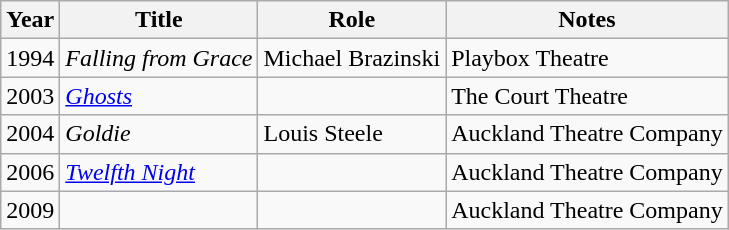<table class="wikitable sortable">
<tr>
<th>Year</th>
<th>Title</th>
<th>Role</th>
<th class="unsortable">Notes</th>
</tr>
<tr>
<td>1994</td>
<td><em>Falling from Grace</em></td>
<td>Michael Brazinski</td>
<td>Playbox Theatre</td>
</tr>
<tr>
<td>2003</td>
<td><em><a href='#'>Ghosts</a></em></td>
<td></td>
<td>The Court Theatre</td>
</tr>
<tr>
<td>2004</td>
<td><em>Goldie</em></td>
<td>Louis Steele</td>
<td>Auckland Theatre Company</td>
</tr>
<tr>
<td>2006</td>
<td><em><a href='#'>Twelfth Night</a></em></td>
<td></td>
<td>Auckland Theatre Company</td>
</tr>
<tr>
<td>2009</td>
<td><em></em></td>
<td></td>
<td>Auckland Theatre Company</td>
</tr>
</table>
